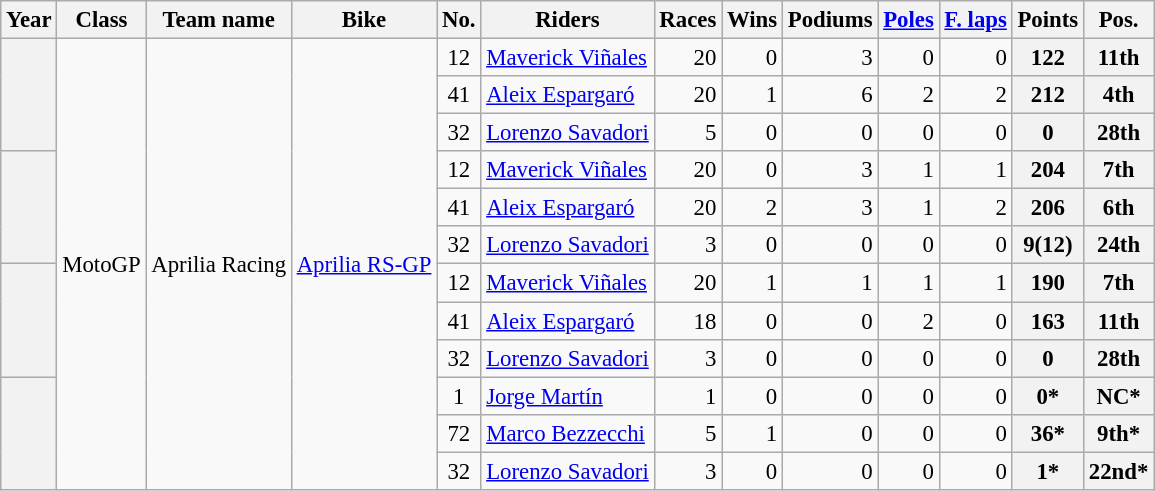<table class="wikitable" style="text-align:right; font-size:95%;">
<tr>
<th scope="col">Year</th>
<th scope="col">Class</th>
<th scope="col">Team name</th>
<th scope="col">Bike</th>
<th scope="col">No.</th>
<th scope="col">Riders</th>
<th scope="col">Races</th>
<th scope="col">Wins</th>
<th scope="col">Podiums</th>
<th scope="col"><a href='#'>Poles</a></th>
<th scope="col"><a href='#'>F. laps</a></th>
<th scope="col">Points</th>
<th scope="col">Pos.</th>
</tr>
<tr>
<th rowspan="3" scope="row"></th>
<td rowspan="12">MotoGP</td>
<td rowspan="12">Aprilia Racing</td>
<td rowspan="12" style="text-align:left;"><a href='#'>Aprilia RS-GP</a></td>
<td style="text-align:center;">12</td>
<td style="text-align:left;"> <a href='#'>Maverick Viñales</a></td>
<td>20</td>
<td>0</td>
<td>3</td>
<td>0</td>
<td>0</td>
<th>122</th>
<th>11th</th>
</tr>
<tr>
<td style="text-align:center;">41</td>
<td style="text-align:left;"> <a href='#'>Aleix Espargaró</a></td>
<td>20</td>
<td>1</td>
<td>6</td>
<td>2</td>
<td>2</td>
<th>212</th>
<th>4th</th>
</tr>
<tr>
<td style="text-align:center;">32</td>
<td style="text-align:left;"> <a href='#'>Lorenzo Savadori</a></td>
<td>5</td>
<td>0</td>
<td>0</td>
<td>0</td>
<td>0</td>
<th>0</th>
<th>28th</th>
</tr>
<tr>
<th rowspan="3" scope="row"></th>
<td style="text-align:center;">12</td>
<td style="text-align:left;"> <a href='#'>Maverick Viñales</a></td>
<td>20</td>
<td>0</td>
<td>3</td>
<td>1</td>
<td>1</td>
<th>204</th>
<th>7th</th>
</tr>
<tr>
<td style="text-align:center;">41</td>
<td style="text-align:left;"> <a href='#'>Aleix Espargaró</a></td>
<td>20</td>
<td>2</td>
<td>3</td>
<td>1</td>
<td>2</td>
<th>206</th>
<th>6th</th>
</tr>
<tr>
<td style="text-align:center;">32</td>
<td style="text-align:left;"> <a href='#'>Lorenzo Savadori</a></td>
<td>3</td>
<td>0</td>
<td>0</td>
<td>0</td>
<td>0</td>
<th>9(12)</th>
<th>24th</th>
</tr>
<tr>
<th rowspan="3" scope="row"></th>
<td style="text-align:center;">12</td>
<td style="text-align:left;"> <a href='#'>Maverick Viñales</a></td>
<td>20</td>
<td>1</td>
<td>1</td>
<td>1</td>
<td>1</td>
<th>190</th>
<th>7th</th>
</tr>
<tr>
<td style="text-align:center;">41</td>
<td style="text-align:left;"> <a href='#'>Aleix Espargaró</a></td>
<td>18</td>
<td>0</td>
<td>0</td>
<td>2</td>
<td>0</td>
<th>163</th>
<th>11th</th>
</tr>
<tr>
<td style="text-align:center;">32</td>
<td style="text-align:left;"> <a href='#'>Lorenzo Savadori</a></td>
<td>3</td>
<td>0</td>
<td>0</td>
<td>0</td>
<td>0</td>
<th>0</th>
<th>28th</th>
</tr>
<tr>
<th rowspan="3" scope="row"></th>
<td style="text-align:center;">1</td>
<td style="text-align:left;"> <a href='#'>Jorge Martín</a></td>
<td>1</td>
<td>0</td>
<td>0</td>
<td>0</td>
<td>0</td>
<th>0*</th>
<th>NC*</th>
</tr>
<tr>
<td style="text-align:center;">72</td>
<td style="text-align:left;"> <a href='#'>Marco Bezzecchi</a></td>
<td>5</td>
<td>1</td>
<td>0</td>
<td>0</td>
<td>0</td>
<th>36*</th>
<th>9th*</th>
</tr>
<tr>
<td style="text-align:center;">32</td>
<td style="text-align:left;"> <a href='#'>Lorenzo Savadori</a></td>
<td>3</td>
<td>0</td>
<td>0</td>
<td>0</td>
<td>0</td>
<th>1*</th>
<th>22nd*</th>
</tr>
</table>
